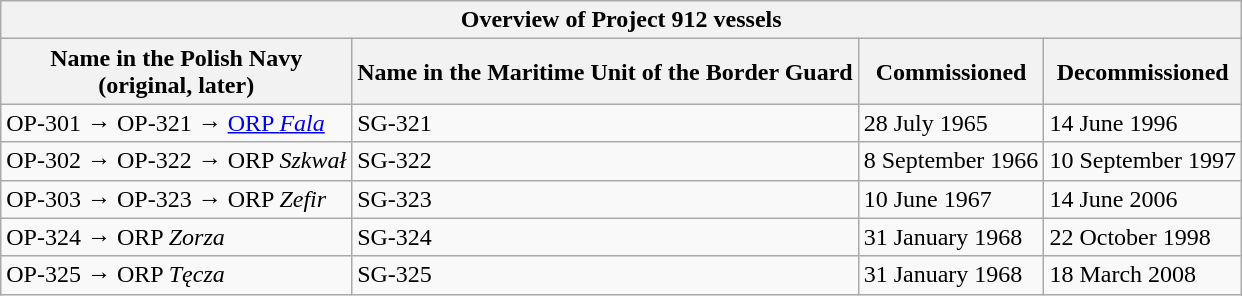<table class="wikitable">
<tr>
<th colspan="4">Overview of Project 912 vessels</th>
</tr>
<tr>
<th>Name in the Polish Navy<br>(original, later)</th>
<th>Name in the Maritime Unit of the Border Guard</th>
<th>Commissioned</th>
<th>Decommissioned</th>
</tr>
<tr>
<td>OP-301 → OP-321 → <a href='#'>ORP <em>Fala</em></a></td>
<td>SG-321</td>
<td>28 July 1965</td>
<td>14 June 1996</td>
</tr>
<tr>
<td>OP-302 → OP-322 → ORP <em>Szkwał</em></td>
<td>SG-322</td>
<td>8 September 1966</td>
<td>10 September 1997</td>
</tr>
<tr>
<td>OP-303 → OP-323 → ORP <em>Zefir</em></td>
<td>SG-323</td>
<td>10 June 1967</td>
<td>14 June 2006</td>
</tr>
<tr>
<td>OP-324 → ORP <em>Zorza</em></td>
<td>SG-324</td>
<td>31 January 1968</td>
<td>22 October 1998</td>
</tr>
<tr>
<td>OP-325 → ORP <em>Tęcza</em></td>
<td>SG-325</td>
<td>31 January 1968</td>
<td>18 March 2008</td>
</tr>
</table>
